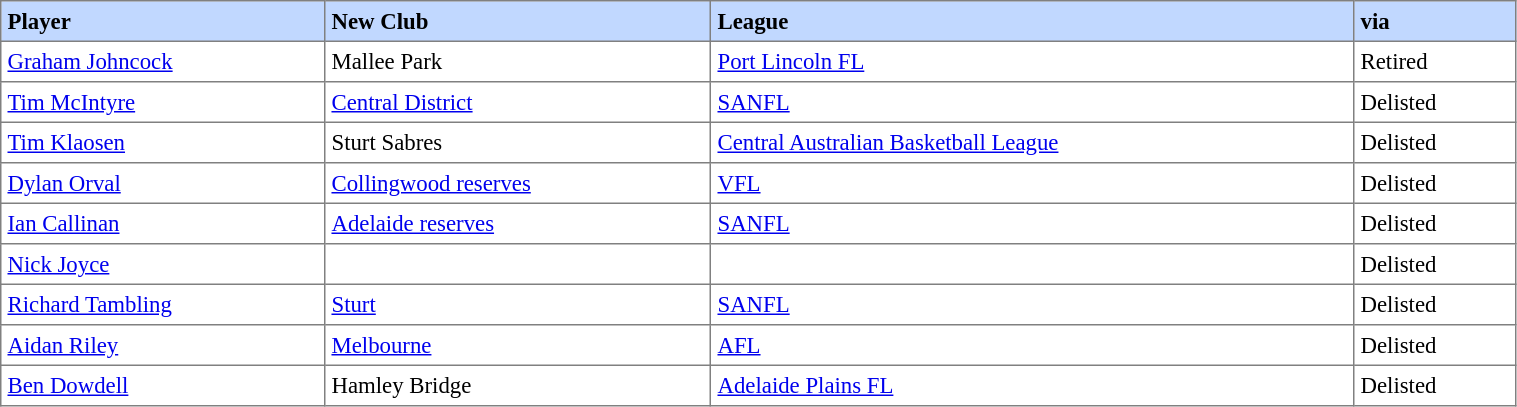<table border="1" cellpadding="4" cellspacing="0"  style="text-align:left; font-size:95%; border-collapse:collapse; width:80%;">
<tr style="background:#C1D8FF;">
<th>Player</th>
<th>New Club</th>
<th>League</th>
<th>via</th>
</tr>
<tr>
<td> <a href='#'>Graham Johncock</a></td>
<td>Mallee Park</td>
<td><a href='#'>Port Lincoln FL</a></td>
<td>Retired</td>
</tr>
<tr>
<td> <a href='#'>Tim McIntyre</a></td>
<td><a href='#'>Central District</a></td>
<td><a href='#'>SANFL</a></td>
<td>Delisted</td>
</tr>
<tr>
<td> <a href='#'>Tim Klaosen</a></td>
<td>Sturt Sabres</td>
<td><a href='#'>Central Australian Basketball League</a></td>
<td>Delisted</td>
</tr>
<tr>
<td> <a href='#'>Dylan Orval</a></td>
<td><a href='#'>Collingwood reserves</a></td>
<td><a href='#'>VFL</a></td>
<td>Delisted</td>
</tr>
<tr>
<td> <a href='#'>Ian Callinan</a></td>
<td><a href='#'>Adelaide reserves</a></td>
<td><a href='#'>SANFL</a></td>
<td>Delisted</td>
</tr>
<tr>
<td> <a href='#'>Nick Joyce</a></td>
<td></td>
<td></td>
<td>Delisted</td>
</tr>
<tr>
<td> <a href='#'>Richard Tambling</a></td>
<td><a href='#'>Sturt</a></td>
<td><a href='#'>SANFL</a></td>
<td>Delisted</td>
</tr>
<tr>
<td> <a href='#'>Aidan Riley</a></td>
<td><a href='#'>Melbourne</a></td>
<td><a href='#'>AFL</a></td>
<td>Delisted</td>
</tr>
<tr>
<td> <a href='#'>Ben Dowdell</a></td>
<td>Hamley Bridge</td>
<td><a href='#'>Adelaide Plains FL</a></td>
<td>Delisted</td>
</tr>
</table>
